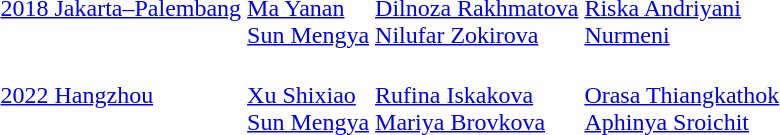<table>
<tr>
<td><a href='#'>2018 Jakarta–Palembang</a></td>
<td><br><a href='#'>Ma Yanan</a><br><a href='#'>Sun Mengya</a></td>
<td><br><a href='#'>Dilnoza Rakhmatova</a><br><a href='#'>Nilufar Zokirova</a></td>
<td><br><a href='#'>Riska Andriyani</a><br><a href='#'>Nurmeni</a></td>
</tr>
<tr>
<td><a href='#'>2022 Hangzhou</a></td>
<td><br><a href='#'>Xu Shixiao</a><br><a href='#'>Sun Mengya</a></td>
<td><br><a href='#'>Rufina Iskakova</a><br><a href='#'>Mariya Brovkova</a></td>
<td><br><a href='#'>Orasa Thiangkathok</a><br><a href='#'>Aphinya Sroichit</a></td>
</tr>
</table>
